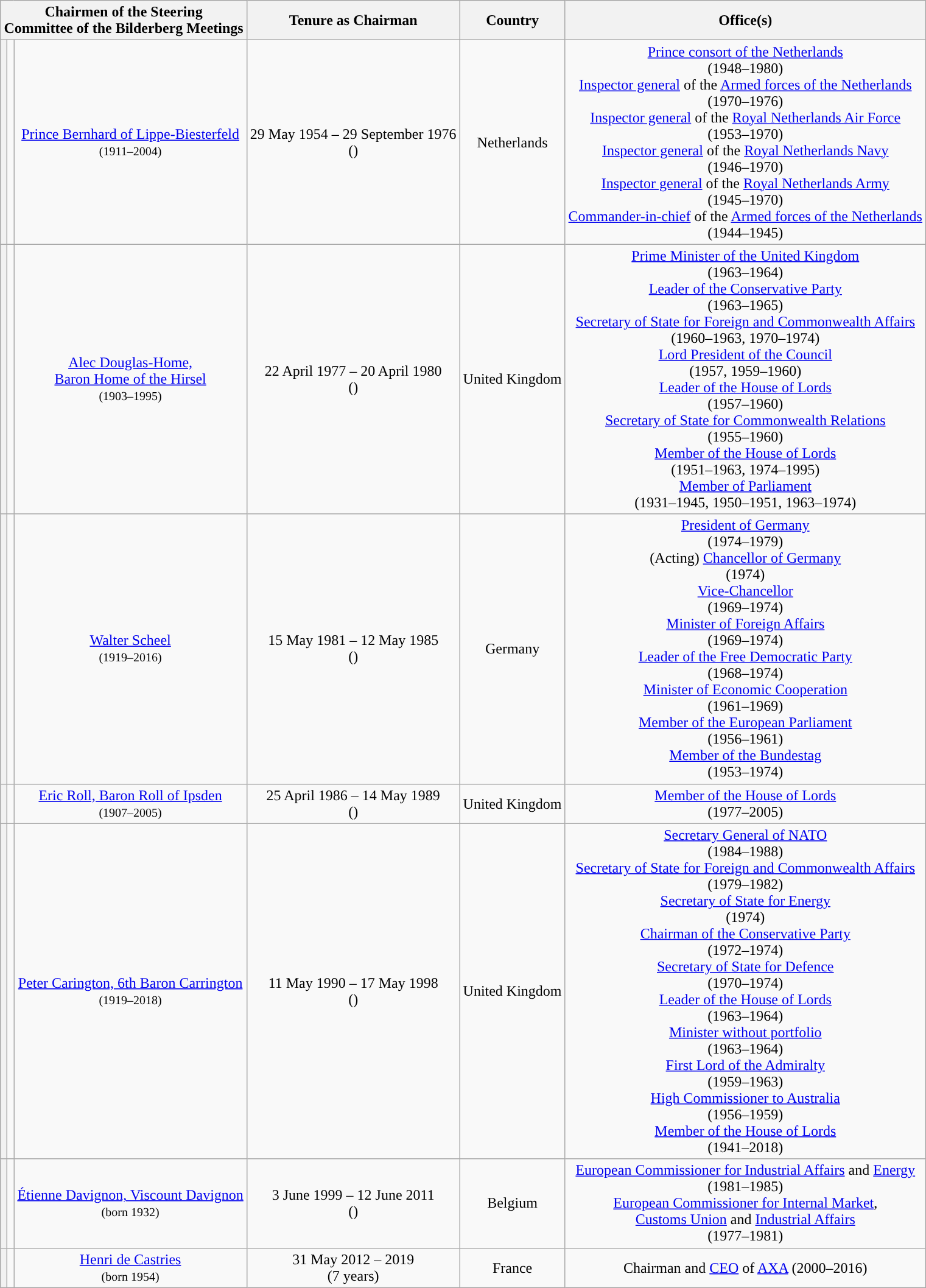<table class="wikitable" style="text-align:center">
<tr>
<th colspan=3>Chairmen of the Steering <br> Committee of the Bilderberg Meetings</th>
<th>Tenure as Chairman</th>
<th>Country</th>
<th>Office(s)</th>
</tr>
<tr>
<th style="background:"></th>
<td></td>
<td><a href='#'>Prince Bernhard of Lippe-Biesterfeld</a> <br> <small>(1911–2004)</small></td>
<td>29 May 1954 – 29 September 1976 <br> () <br></td>
<td>Netherlands</td>
<td><a href='#'>Prince consort of the Netherlands</a> <br> (1948–1980) <br> <a href='#'>Inspector general</a> of the <a href='#'>Armed forces of the Netherlands</a> <br> (1970–1976) <br> <a href='#'>Inspector general</a> of the <a href='#'>Royal Netherlands Air Force</a> <br> (1953–1970) <br> <a href='#'>Inspector general</a> of the <a href='#'>Royal Netherlands Navy</a> <br> (1946–1970) <br> <a href='#'>Inspector general</a> of the <a href='#'>Royal Netherlands Army</a> <br> (1945–1970) <br> <a href='#'>Commander-in-chief</a> of the <a href='#'>Armed forces of the Netherlands</a> <br> (1944–1945)</td>
</tr>
<tr>
<th style="background-Color:"></th>
<td></td>
<td><a href='#'>Alec Douglas-Home, <br> Baron Home of the Hirsel</a> <br> <small>(1903–1995)</small></td>
<td>22 April 1977 – 20 April 1980 <br> () <br></td>
<td>United Kingdom</td>
<td><a href='#'>Prime Minister of the United Kingdom</a> <br> (1963–1964) <br> <a href='#'>Leader of the Conservative Party</a> <br> (1963–1965) <br> <a href='#'>Secretary of State for Foreign and Commonwealth Affairs</a> <br> (1960–1963, 1970–1974) <br> <a href='#'>Lord President of the Council</a> <br> (1957, 1959–1960) <br> <a href='#'>Leader of the House of Lords</a> <br> (1957–1960) <br> <a href='#'>Secretary of State for Commonwealth Relations</a> <br> (1955–1960) <br> <a href='#'>Member of the House of Lords</a> <br> (1951–1963, 1974–1995) <br> <a href='#'>Member of Parliament</a> <br> (1931–1945, 1950–1951, 1963–1974)</td>
</tr>
<tr>
<th style="background:"></th>
<td></td>
<td><a href='#'>Walter Scheel</a> <br> <small>(1919–2016)</small></td>
<td>15 May 1981 – 12 May 1985 <br> () <br></td>
<td>Germany</td>
<td><a href='#'>President of Germany</a> <br> (1974–1979) <br> (Acting) <a href='#'>Chancellor of Germany</a> <br> (1974) <br> <a href='#'>Vice-Chancellor</a> <br> (1969–1974) <br> <a href='#'>Minister of Foreign Affairs</a> <br> (1969–1974) <br> <a href='#'>Leader of the Free Democratic Party</a> <br> (1968–1974) <br> <a href='#'>Minister of Economic Cooperation</a> <br> (1961–1969) <br> <a href='#'>Member of the European Parliament</a> <br> (1956–1961) <br> <a href='#'>Member of the Bundestag</a> <br> (1953–1974)</td>
</tr>
<tr>
<th style="background:"></th>
<td></td>
<td><a href='#'>Eric Roll, Baron Roll of Ipsden</a> <br> <small>(1907–2005)</small></td>
<td>25 April 1986 – 14 May 1989 <br> () <br></td>
<td>United Kingdom</td>
<td><a href='#'>Member of the House of Lords</a> <br> (1977–2005)</td>
</tr>
<tr>
<th style="background-Color:"></th>
<td></td>
<td><a href='#'>Peter Carington, 6th Baron Carrington</a> <br> <small>(1919–2018)</small></td>
<td>11 May 1990 – 17 May 1998 <br> () <br></td>
<td>United Kingdom</td>
<td><a href='#'>Secretary General of NATO</a> <br> (1984–1988) <br> <a href='#'>Secretary of State for Foreign and Commonwealth Affairs</a> <br> (1979–1982) <br> <a href='#'>Secretary of State for Energy</a> <br> (1974) <br> <a href='#'>Chairman of the Conservative Party</a> <br> (1972–1974) <br> <a href='#'>Secretary of State for Defence</a> <br> (1970–1974) <br> <a href='#'>Leader of the House of Lords</a> <br> (1963–1964) <br> <a href='#'>Minister without portfolio</a> <br> (1963–1964) <br> <a href='#'>First Lord of the Admiralty</a> <br> (1959–1963) <br> <a href='#'>High Commissioner to Australia</a> <br> (1956–1959) <br> <a href='#'>Member of the House of Lords</a> <br> (1941–2018)</td>
</tr>
<tr>
<th style="background-Color:"></th>
<td></td>
<td><a href='#'>Étienne Davignon, Viscount Davignon</a> <br> <small>(born 1932)</small></td>
<td>3 June 1999 – 12 June 2011 <br> () <br></td>
<td>Belgium</td>
<td><a href='#'>European Commissioner for Industrial Affairs</a> and <a href='#'>Energy</a> <br> (1981–1985) <br> <a href='#'>European Commissioner for Internal Market</a>, <br> <a href='#'>Customs Union</a> and <a href='#'>Industrial Affairs</a> <br> (1977–1981)</td>
</tr>
<tr>
<th style="background:"></th>
<td></td>
<td><a href='#'>Henri de Castries</a> <br> <small>(born 1954)</small></td>
<td>31 May 2012 – 2019 <br> (7 years) <br></td>
<td>France</td>
<td>Chairman and <a href='#'>CEO</a> of <a href='#'>AXA</a> (2000–2016)</td>
</tr>
</table>
